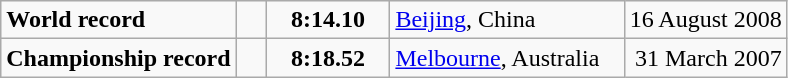<table class="wikitable">
<tr>
<td><strong>World record</strong></td>
<td style="padding-right:1em"></td>
<td style="text-align:center;padding-left:1em; padding-right:1em;"><strong>8:14.10</strong></td>
<td style="padding-right:1em"><a href='#'>Beijing</a>, China</td>
<td align=right>16 August 2008</td>
</tr>
<tr>
<td><strong>Championship record</strong></td>
<td style="padding-right:1em"></td>
<td style="text-align:center;padding-left:1em; padding-right:1em;"><strong>8:18.52</strong></td>
<td style="padding-right:1em"><a href='#'>Melbourne</a>, Australia</td>
<td align=right>31 March 2007</td>
</tr>
</table>
